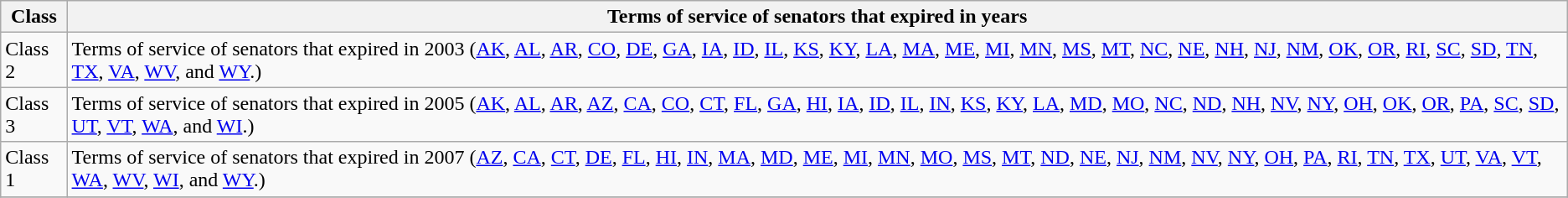<table class="wikitable sortable">
<tr valign=bottom>
<th>Class</th>
<th>Terms of service of senators that expired in years</th>
</tr>
<tr>
<td>Class 2</td>
<td>Terms of service of senators that expired in 2003 (<a href='#'>AK</a>, <a href='#'>AL</a>, <a href='#'>AR</a>, <a href='#'>CO</a>, <a href='#'>DE</a>, <a href='#'>GA</a>, <a href='#'>IA</a>, <a href='#'>ID</a>, <a href='#'>IL</a>, <a href='#'>KS</a>, <a href='#'>KY</a>, <a href='#'>LA</a>, <a href='#'>MA</a>, <a href='#'>ME</a>, <a href='#'>MI</a>, <a href='#'>MN</a>, <a href='#'>MS</a>, <a href='#'>MT</a>, <a href='#'>NC</a>, <a href='#'>NE</a>, <a href='#'>NH</a>, <a href='#'>NJ</a>, <a href='#'>NM</a>, <a href='#'>OK</a>, <a href='#'>OR</a>, <a href='#'>RI</a>, <a href='#'>SC</a>, <a href='#'>SD</a>, <a href='#'>TN</a>, <a href='#'>TX</a>, <a href='#'>VA</a>, <a href='#'>WV</a>, and <a href='#'>WY</a>.)</td>
</tr>
<tr>
<td>Class 3</td>
<td>Terms of service of senators that expired in 2005 (<a href='#'>AK</a>, <a href='#'>AL</a>, <a href='#'>AR</a>, <a href='#'>AZ</a>, <a href='#'>CA</a>, <a href='#'>CO</a>, <a href='#'>CT</a>, <a href='#'>FL</a>, <a href='#'>GA</a>, <a href='#'>HI</a>, <a href='#'>IA</a>, <a href='#'>ID</a>, <a href='#'>IL</a>, <a href='#'>IN</a>, <a href='#'>KS</a>, <a href='#'>KY</a>, <a href='#'>LA</a>, <a href='#'>MD</a>, <a href='#'>MO</a>, <a href='#'>NC</a>, <a href='#'>ND</a>, <a href='#'>NH</a>, <a href='#'>NV</a>, <a href='#'>NY</a>, <a href='#'>OH</a>, <a href='#'>OK</a>, <a href='#'>OR</a>, <a href='#'>PA</a>, <a href='#'>SC</a>, <a href='#'>SD</a>, <a href='#'>UT</a>, <a href='#'>VT</a>, <a href='#'>WA</a>, and <a href='#'>WI</a>.)</td>
</tr>
<tr>
<td>Class 1</td>
<td>Terms of service of senators that expired in 2007 (<a href='#'>AZ</a>, <a href='#'>CA</a>, <a href='#'>CT</a>, <a href='#'>DE</a>, <a href='#'>FL</a>, <a href='#'>HI</a>, <a href='#'>IN</a>, <a href='#'>MA</a>, <a href='#'>MD</a>, <a href='#'>ME</a>, <a href='#'>MI</a>, <a href='#'>MN</a>, <a href='#'>MO</a>, <a href='#'>MS</a>, <a href='#'>MT</a>, <a href='#'>ND</a>, <a href='#'>NE</a>, <a href='#'>NJ</a>, <a href='#'>NM</a>, <a href='#'>NV</a>, <a href='#'>NY</a>, <a href='#'>OH</a>, <a href='#'>PA</a>, <a href='#'>RI</a>, <a href='#'>TN</a>, <a href='#'>TX</a>, <a href='#'>UT</a>, <a href='#'>VA</a>, <a href='#'>VT</a>, <a href='#'>WA</a>, <a href='#'>WV</a>, <a href='#'>WI</a>, and <a href='#'>WY</a>.)</td>
</tr>
<tr>
</tr>
</table>
